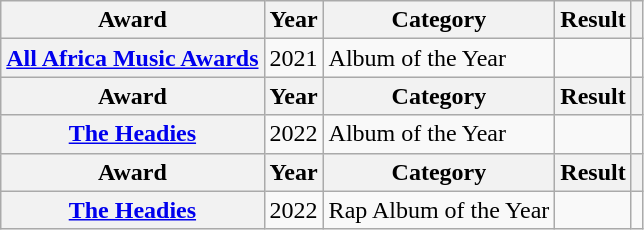<table class="wikitable sortable plainrowheaders">
<tr>
<th scope="col">Award</th>
<th scope="col">Year</th>
<th scope="col">Category</th>
<th scope="col">Result</th>
<th scope="col" class="unsortable"></th>
</tr>
<tr>
<th scope="row"><a href='#'>All Africa Music Awards</a></th>
<td>2021</td>
<td>Album of the Year</td>
<td></td>
<td></td>
</tr>
<tr>
<th scope="col">Award</th>
<th scope="col">Year</th>
<th scope="col">Category</th>
<th scope="col">Result</th>
<th scope="col" class="unsortable"></th>
</tr>
<tr>
<th scope="row"><a href='#'>The Headies </a></th>
<td>2022</td>
<td>Album of the Year</td>
<td></td>
<td></td>
</tr>
<tr>
<th scope="col">Award</th>
<th scope="col">Year</th>
<th scope="col">Category</th>
<th scope="col">Result</th>
<th scope="col" class="unsortable"></th>
</tr>
<tr>
<th scope="row"><a href='#'>The Headies</a></th>
<td>2022</td>
<td>Rap Album of the Year</td>
<td></td>
<td></td>
</tr>
</table>
